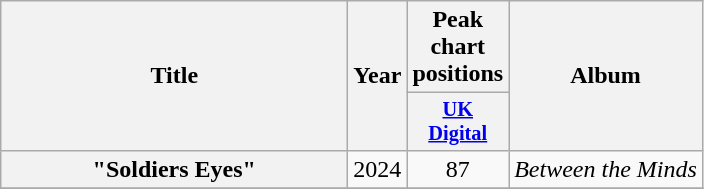<table class="wikitable plainrowheaders" style="text-align:center;">
<tr>
<th scope="col" rowspan="2" style="width:14em;">Title</th>
<th scope="col" rowspan="2">Year</th>
<th scope="col" colspan="1">Peak chart positions</th>
<th scope="col" rowspan="2">Album</th>
</tr>
<tr>
<th scope="col" style="width:3em;font-size:85%;"><a href='#'>UK Digital</a><br></th>
</tr>
<tr>
<th scope="row">"Soldiers Eyes"</th>
<td>2024</td>
<td>87</td>
<td><em>Between the Minds</em></td>
</tr>
<tr>
</tr>
</table>
